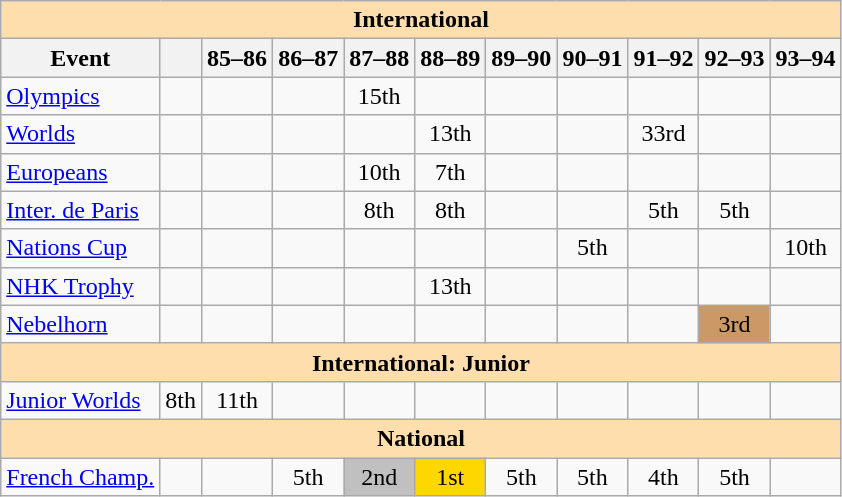<table class="wikitable" style="text-align:center">
<tr>
<th style="background-color: #ffdead; " colspan=11 align=center>International</th>
</tr>
<tr>
<th>Event</th>
<th></th>
<th>85–86</th>
<th>86–87</th>
<th>87–88</th>
<th>88–89</th>
<th>89–90</th>
<th>90–91</th>
<th>91–92</th>
<th>92–93</th>
<th>93–94</th>
</tr>
<tr>
<td align=left><a href='#'>Olympics</a></td>
<td></td>
<td></td>
<td></td>
<td>15th</td>
<td></td>
<td></td>
<td></td>
<td></td>
<td></td>
<td></td>
</tr>
<tr>
<td align=left><a href='#'>Worlds</a></td>
<td></td>
<td></td>
<td></td>
<td></td>
<td>13th</td>
<td></td>
<td></td>
<td>33rd</td>
<td></td>
<td></td>
</tr>
<tr>
<td align=left><a href='#'>Europeans</a></td>
<td></td>
<td></td>
<td></td>
<td>10th</td>
<td>7th</td>
<td></td>
<td></td>
<td></td>
<td></td>
<td></td>
</tr>
<tr>
<td align=left><a href='#'>Inter. de Paris</a></td>
<td></td>
<td></td>
<td></td>
<td>8th</td>
<td>8th</td>
<td></td>
<td></td>
<td>5th</td>
<td>5th</td>
<td></td>
</tr>
<tr>
<td align=left><a href='#'>Nations Cup</a></td>
<td></td>
<td></td>
<td></td>
<td></td>
<td></td>
<td></td>
<td>5th</td>
<td></td>
<td></td>
<td>10th</td>
</tr>
<tr>
<td align=left><a href='#'>NHK Trophy</a></td>
<td></td>
<td></td>
<td></td>
<td></td>
<td>13th</td>
<td></td>
<td></td>
<td></td>
<td></td>
<td></td>
</tr>
<tr>
<td align=left><a href='#'>Nebelhorn</a></td>
<td></td>
<td></td>
<td></td>
<td></td>
<td></td>
<td></td>
<td></td>
<td></td>
<td bgcolor=cc9966>3rd</td>
<td></td>
</tr>
<tr>
<th style="background-color: #ffdead; " colspan=11 align=center>International: Junior</th>
</tr>
<tr>
<td align=left><a href='#'>Junior Worlds</a></td>
<td>8th</td>
<td>11th</td>
<td></td>
<td></td>
<td></td>
<td></td>
<td></td>
<td></td>
<td></td>
<td></td>
</tr>
<tr>
<th style="background-color: #ffdead; " colspan=11 align=center>National</th>
</tr>
<tr>
<td align=left><a href='#'>French Champ.</a></td>
<td></td>
<td></td>
<td>5th</td>
<td bgcolor=silver>2nd</td>
<td bgcolor=gold>1st</td>
<td>5th</td>
<td>5th</td>
<td>4th</td>
<td>5th</td>
<td></td>
</tr>
</table>
